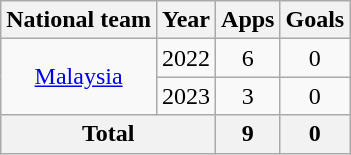<table class=wikitable style="text-align: center;">
<tr>
<th>National team</th>
<th>Year</th>
<th>Apps</th>
<th>Goals</th>
</tr>
<tr>
<td rowspan=2><a href='#'>Malaysia</a></td>
<td>2022</td>
<td>6</td>
<td>0</td>
</tr>
<tr>
<td>2023</td>
<td>3</td>
<td>0</td>
</tr>
<tr>
<th colspan=2>Total</th>
<th>9</th>
<th>0</th>
</tr>
</table>
